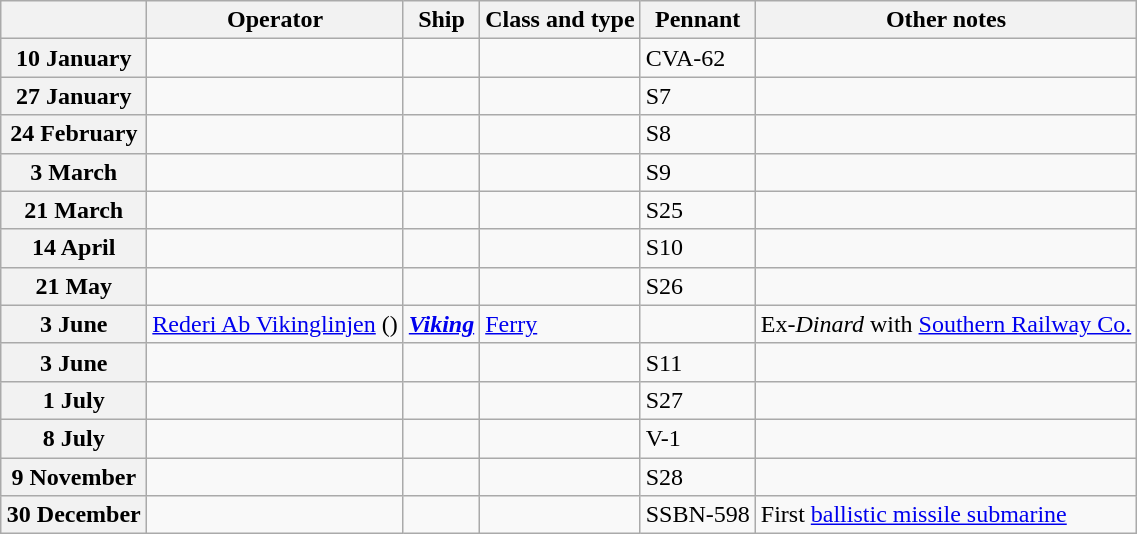<table class="wikitable">
<tr>
<th width="90"></th>
<th>Operator</th>
<th>Ship</th>
<th>Class and type</th>
<th>Pennant</th>
<th>Other notes</th>
</tr>
<tr ---->
<th>10 January</th>
<td></td>
<td><strong></strong></td>
<td></td>
<td>CVA-62</td>
<td></td>
</tr>
<tr ---->
<th>27 January</th>
<td></td>
<td><strong></strong></td>
<td></td>
<td>S7</td>
<td></td>
</tr>
<tr ---->
<th>24 February</th>
<td></td>
<td><strong></strong></td>
<td></td>
<td>S8</td>
<td></td>
</tr>
<tr ---->
<th>3 March</th>
<td></td>
<td><strong></strong></td>
<td></td>
<td>S9</td>
<td></td>
</tr>
<tr ---->
<th>21 March</th>
<td></td>
<td><strong></strong></td>
<td></td>
<td>S25</td>
<td></td>
</tr>
<tr ---->
<th>14 April</th>
<td></td>
<td><strong></strong></td>
<td></td>
<td>S10</td>
<td></td>
</tr>
<tr ---->
<th>21 May</th>
<td></td>
<td><strong></strong></td>
<td></td>
<td>S26</td>
<td></td>
</tr>
<tr ---->
<th>3 June</th>
<td><a href='#'>Rederi Ab Vikinglinjen</a> ()</td>
<td><strong><a href='#'><em>Viking</em></a></strong></td>
<td><a href='#'>Ferry</a></td>
<td></td>
<td>Ex-<em>Dinard</em> with <a href='#'>Southern Railway Co.</a></td>
</tr>
<tr ---->
<th>3 June</th>
<td></td>
<td><strong></strong></td>
<td></td>
<td>S11</td>
<td></td>
</tr>
<tr ---->
<th>1 July</th>
<td></td>
<td><strong></strong></td>
<td></td>
<td>S27</td>
<td></td>
</tr>
<tr ---->
<th>8 July</th>
<td></td>
<td><strong></strong></td>
<td></td>
<td>V-1</td>
<td></td>
</tr>
<tr ---->
<th>9 November</th>
<td></td>
<td><strong></strong></td>
<td></td>
<td>S28</td>
<td></td>
</tr>
<tr ---->
<th>30 December</th>
<td></td>
<td><strong></strong></td>
<td></td>
<td>SSBN-598</td>
<td>First <a href='#'>ballistic missile submarine</a></td>
</tr>
</table>
